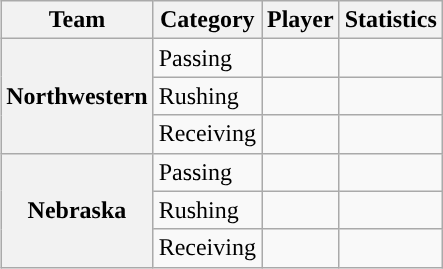<table class="wikitable" style="float:right">
<tr>
<th>Team</th>
<th>Category</th>
<th>Player</th>
<th>Statistics</th>
</tr>
<tr>
<th rowspan=3>Northwestern</th>
<td>Passing</td>
<td></td>
<td></td>
</tr>
<tr>
<td>Rushing</td>
<td></td>
<td></td>
</tr>
<tr>
<td>Receiving</td>
<td></td>
<td></td>
</tr>
<tr>
<th rowspan=3>Nebraska</th>
<td>Passing</td>
<td></td>
<td></td>
</tr>
<tr>
<td>Rushing</td>
<td></td>
<td></td>
</tr>
<tr>
<td>Receiving</td>
<td></td>
<td></td>
</tr>
</table>
